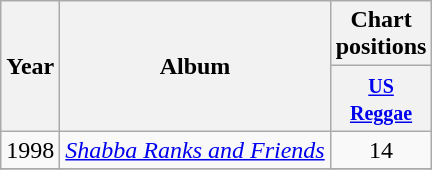<table class="wikitable" style="text-align:center;">
<tr>
<th rowspan="2">Year</th>
<th rowspan="2">Album</th>
<th colspan="1">Chart positions</th>
</tr>
<tr>
<th width="40"><small><a href='#'>US Reggae</a></small><br></th>
</tr>
<tr>
<td>1998</td>
<td align="left"><em><a href='#'>Shabba Ranks and Friends</a></em></td>
<td>14</td>
</tr>
<tr>
</tr>
</table>
